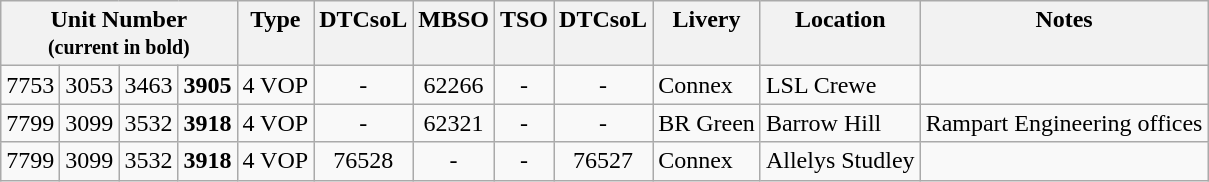<table class="wikitable">
<tr>
<th colspan=4>Unit Number <br><small>(current in bold)</small></th>
<th valign="top">Type</th>
<th valign="top">DTCsoL</th>
<th valign="top">MBSO</th>
<th valign="top">TSO</th>
<th valign="top">DTCsoL</th>
<th valign="top" align=left>Livery</th>
<th valign="top" align=left>Location</th>
<th valign="top" align=left>Notes</th>
</tr>
<tr>
<td align=center>7753</td>
<td align=center>3053</td>
<td align=center>3463</td>
<td align=center><strong>3905</strong></td>
<td align=center>4 VOP</td>
<td align=center>-</td>
<td align=center>62266</td>
<td align=center>-</td>
<td align=center>-</td>
<td>Connex</td>
<td>LSL Crewe</td>
<td align=left></td>
</tr>
<tr>
<td align=center>7799</td>
<td align=center>3099</td>
<td align=center>3532</td>
<td align=center><strong>3918</strong></td>
<td align=center>4 VOP</td>
<td align=center>-</td>
<td align=center>62321</td>
<td align=center>-</td>
<td align=center>-</td>
<td>BR Green</td>
<td>Barrow Hill</td>
<td align=left>Rampart Engineering offices</td>
</tr>
<tr>
<td align=center>7799</td>
<td align=center>3099</td>
<td align=center>3532</td>
<td align=center><strong>3918</strong></td>
<td align=center>4 VOP</td>
<td align=center>76528</td>
<td align=center>-</td>
<td align=center>-</td>
<td align=center>76527</td>
<td>Connex</td>
<td>Allelys Studley</td>
<td align=left></td>
</tr>
</table>
